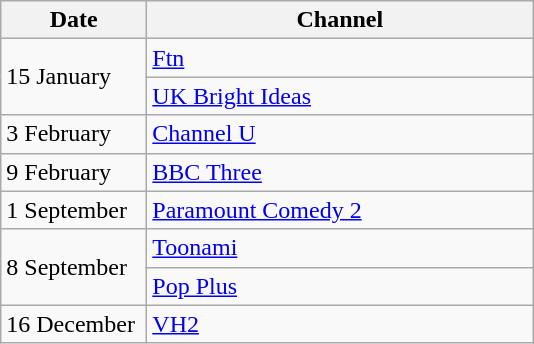<table class="wikitable">
<tr>
<th width=90>Date</th>
<th width=250>Channel</th>
</tr>
<tr>
<td rowspan=2>15 January</td>
<td><a href='#'>Ftn</a></td>
</tr>
<tr>
<td><a href='#'>UK Bright Ideas</a></td>
</tr>
<tr>
<td>3 February</td>
<td><a href='#'>Channel U</a></td>
</tr>
<tr>
<td>9 February</td>
<td><a href='#'>BBC Three</a></td>
</tr>
<tr>
<td>1 September</td>
<td><a href='#'>Paramount Comedy 2</a></td>
</tr>
<tr>
<td rowspan=2>8 September</td>
<td><a href='#'>Toonami</a></td>
</tr>
<tr>
<td><a href='#'>Pop Plus</a></td>
</tr>
<tr>
<td>16 December</td>
<td><a href='#'>VH2</a></td>
</tr>
</table>
